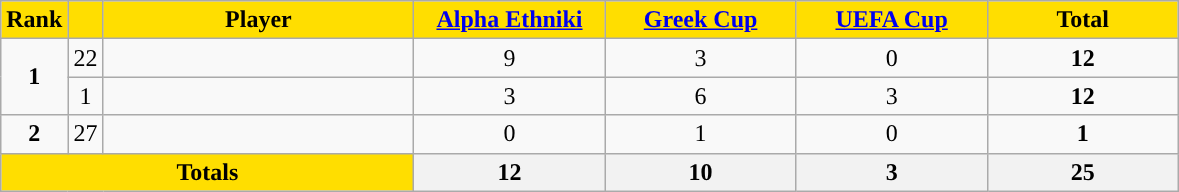<table class="wikitable sortable" style="text-align:center">
<tr>
<th style="background:#FFDE00">Rank</th>
<th style="background:#FFDE00"></th>
<th width=200 style="background:#FFDE00">Player</th>
<th width=120 style="background:#FFDE00"><a href='#'>Alpha Ethniki</a></th>
<th width=120 style="background:#FFDE00"><a href='#'>Greek Cup</a></th>
<th width=120 style="background:#FFDE00"><a href='#'>UEFA Cup</a></th>
<th width=120 style="background:#FFDE00">Total</th>
</tr>
<tr>
<td rowspan=2><strong>1</strong></td>
<td>22</td>
<td align=left></td>
<td>9</td>
<td>3</td>
<td>0</td>
<td><strong>12</strong></td>
</tr>
<tr>
<td>1</td>
<td align=left></td>
<td>3</td>
<td>6</td>
<td>3</td>
<td><strong>12</strong></td>
</tr>
<tr>
<td><strong>2</strong></td>
<td>27</td>
<td align=left></td>
<td>0</td>
<td>1</td>
<td>0</td>
<td><strong>1</strong></td>
</tr>
<tr class="sortbottom">
<th colspan=3 style="background:#FFDE00"><strong>Totals</strong></th>
<th><strong>12</strong></th>
<th><strong>10</strong></th>
<th><strong> 3</strong></th>
<th><strong>25</strong></th>
</tr>
</table>
